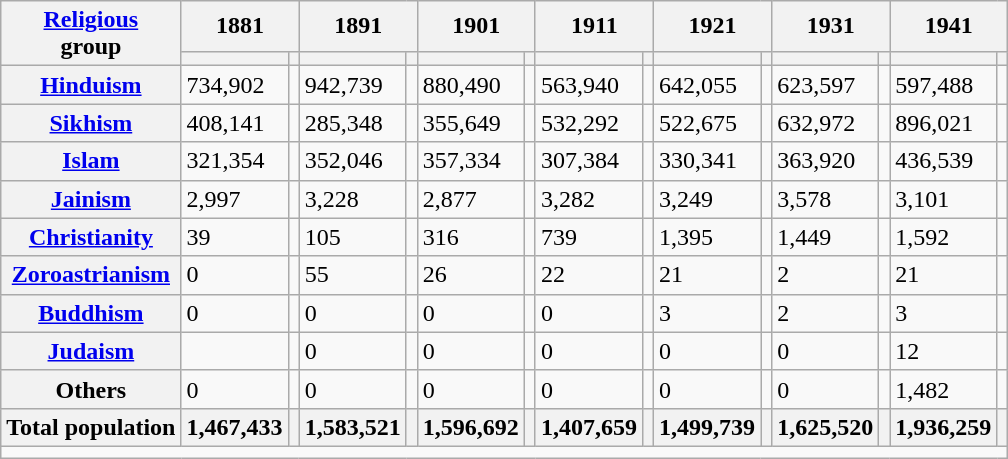<table class="wikitable sortable">
<tr>
<th rowspan="2"><a href='#'>Religious</a><br>group</th>
<th colspan="2">1881</th>
<th colspan="2">1891</th>
<th colspan="2">1901</th>
<th colspan="2">1911</th>
<th colspan="2">1921</th>
<th colspan="2">1931</th>
<th colspan="2">1941</th>
</tr>
<tr>
<th><a href='#'></a></th>
<th></th>
<th></th>
<th></th>
<th></th>
<th></th>
<th></th>
<th></th>
<th></th>
<th></th>
<th></th>
<th></th>
<th></th>
<th></th>
</tr>
<tr>
<th><a href='#'>Hinduism</a> </th>
<td>734,902</td>
<td></td>
<td>942,739</td>
<td></td>
<td>880,490</td>
<td></td>
<td>563,940</td>
<td></td>
<td>642,055</td>
<td></td>
<td>623,597</td>
<td></td>
<td>597,488</td>
<td></td>
</tr>
<tr>
<th><a href='#'>Sikhism</a> </th>
<td>408,141</td>
<td></td>
<td>285,348</td>
<td></td>
<td>355,649</td>
<td></td>
<td>532,292</td>
<td></td>
<td>522,675</td>
<td></td>
<td>632,972</td>
<td></td>
<td>896,021</td>
<td></td>
</tr>
<tr>
<th><a href='#'>Islam</a> </th>
<td>321,354</td>
<td></td>
<td>352,046</td>
<td></td>
<td>357,334</td>
<td></td>
<td>307,384</td>
<td></td>
<td>330,341</td>
<td></td>
<td>363,920</td>
<td></td>
<td>436,539</td>
<td></td>
</tr>
<tr>
<th><a href='#'>Jainism</a> </th>
<td>2,997</td>
<td></td>
<td>3,228</td>
<td></td>
<td>2,877</td>
<td></td>
<td>3,282</td>
<td></td>
<td>3,249</td>
<td></td>
<td>3,578</td>
<td></td>
<td>3,101</td>
<td></td>
</tr>
<tr>
<th><a href='#'>Christianity</a> </th>
<td>39</td>
<td></td>
<td>105</td>
<td></td>
<td>316</td>
<td></td>
<td>739</td>
<td></td>
<td>1,395</td>
<td></td>
<td>1,449</td>
<td></td>
<td>1,592</td>
<td></td>
</tr>
<tr>
<th><a href='#'>Zoroastrianism</a> </th>
<td>0</td>
<td></td>
<td>55</td>
<td></td>
<td>26</td>
<td></td>
<td>22</td>
<td></td>
<td>21</td>
<td></td>
<td>2</td>
<td></td>
<td>21</td>
<td></td>
</tr>
<tr>
<th><a href='#'>Buddhism</a> </th>
<td>0</td>
<td></td>
<td>0</td>
<td></td>
<td>0</td>
<td></td>
<td>0</td>
<td></td>
<td>3</td>
<td></td>
<td>2</td>
<td></td>
<td>3</td>
<td></td>
</tr>
<tr>
<th><a href='#'>Judaism</a> </th>
<td></td>
<td></td>
<td>0</td>
<td></td>
<td>0</td>
<td></td>
<td>0</td>
<td></td>
<td>0</td>
<td></td>
<td>0</td>
<td></td>
<td>12</td>
<td></td>
</tr>
<tr>
<th>Others</th>
<td>0</td>
<td></td>
<td>0</td>
<td></td>
<td>0</td>
<td></td>
<td>0</td>
<td></td>
<td>0</td>
<td></td>
<td>0</td>
<td></td>
<td>1,482</td>
<td></td>
</tr>
<tr>
<th>Total population</th>
<th>1,467,433</th>
<th></th>
<th>1,583,521</th>
<th></th>
<th>1,596,692</th>
<th></th>
<th>1,407,659</th>
<th></th>
<th>1,499,739</th>
<th></th>
<th>1,625,520</th>
<th></th>
<th>1,936,259</th>
<th></th>
</tr>
<tr class="sortbottom">
<td colspan="15"></td>
</tr>
</table>
